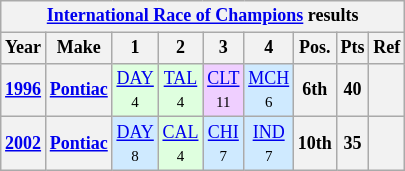<table class="wikitable" style="text-align:center; font-size:75%">
<tr>
<th colspan=9><a href='#'>International Race of Champions</a> results</th>
</tr>
<tr>
<th>Year</th>
<th>Make</th>
<th>1</th>
<th>2</th>
<th>3</th>
<th>4</th>
<th>Pos.</th>
<th>Pts</th>
<th>Ref</th>
</tr>
<tr>
<th><a href='#'>1996</a></th>
<th><a href='#'>Pontiac</a></th>
<td style="background:#DFFFDF;"><a href='#'>DAY</a><br><small>4</small></td>
<td style="background:#DFFFDF;"><a href='#'>TAL</a><br><small>4</small></td>
<td style="background:#EFCFFF;"><a href='#'>CLT</a><br><small>11</small></td>
<td style="background:#CFEAFF;"><a href='#'>MCH</a><br><small>6</small></td>
<th>6th</th>
<th>40</th>
<th></th>
</tr>
<tr>
<th><a href='#'>2002</a></th>
<th><a href='#'>Pontiac</a></th>
<td style="background:#CFEAFF;"><a href='#'>DAY</a><br><small>8</small></td>
<td style="background:#DFFFDF;"><a href='#'>CAL</a><br><small>4</small></td>
<td style="background:#CFEAFF;"><a href='#'>CHI</a><br><small>7</small></td>
<td style="background:#CFEAFF;"><a href='#'>IND</a><br><small>7</small></td>
<th>10th</th>
<th>35</th>
<th></th>
</tr>
</table>
